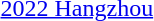<table>
<tr>
<td><a href='#'>2022 Hangzhou</a></td>
<td></td>
<td></td>
<td></td>
</tr>
</table>
